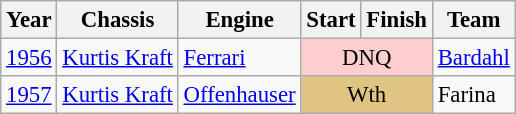<table class="wikitable" style="font-size: 95%;">
<tr>
<th>Year</th>
<th>Chassis</th>
<th>Engine</th>
<th>Start</th>
<th>Finish</th>
<th>Team</th>
</tr>
<tr>
<td><a href='#'>1956</a></td>
<td nowrap><a href='#'>Kurtis Kraft</a></td>
<td nowrap><a href='#'>Ferrari</a></td>
<td colspan=2 align=center style="background:#FFCFCF;">DNQ</td>
<td><a href='#'>Bardahl</a></td>
</tr>
<tr>
<td><a href='#'>1957</a></td>
<td nowrap><a href='#'>Kurtis Kraft</a></td>
<td nowrap><a href='#'>Offenhauser</a></td>
<td colspan=2 align=center style="background:#DFC484;">Wth</td>
<td>Farina</td>
</tr>
</table>
